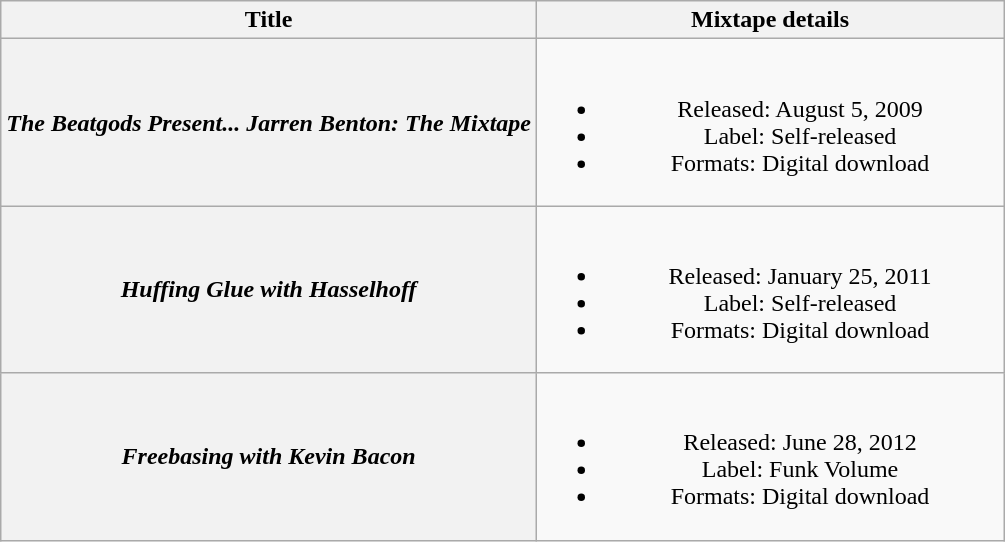<table class="wikitable plainrowheaders" style="text-align:center;">
<tr>
<th scope="col">Title</th>
<th scope="col" style="width:19em;">Mixtape details</th>
</tr>
<tr>
<th scope="row"><em>The Beatgods Present... Jarren Benton: The Mixtape</em></th>
<td><br><ul><li>Released: August 5, 2009</li><li>Label: Self-released</li><li>Formats: Digital download</li></ul></td>
</tr>
<tr>
<th scope="row"><em>Huffing Glue with Hasselhoff</em></th>
<td><br><ul><li>Released: January 25, 2011</li><li>Label: Self-released</li><li>Formats: Digital download</li></ul></td>
</tr>
<tr>
<th scope="row"><em>Freebasing with Kevin Bacon</em></th>
<td><br><ul><li>Released: June 28, 2012</li><li>Label: Funk Volume</li><li>Formats: Digital download</li></ul></td>
</tr>
</table>
